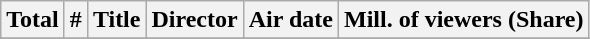<table class=wikitable>
<tr>
<th bgcolor=DC143C>Total</th>
<th bgcolor=DC143C>#</th>
<th bgcolor=DC143C>Title</th>
<th bgcolor=DC143C>Director</th>
<th bgcolor=DC143C>Air date</th>
<th bgcolor=DC143C>Mill. of viewers (Share)</th>
</tr>
<tr>
</tr>
</table>
